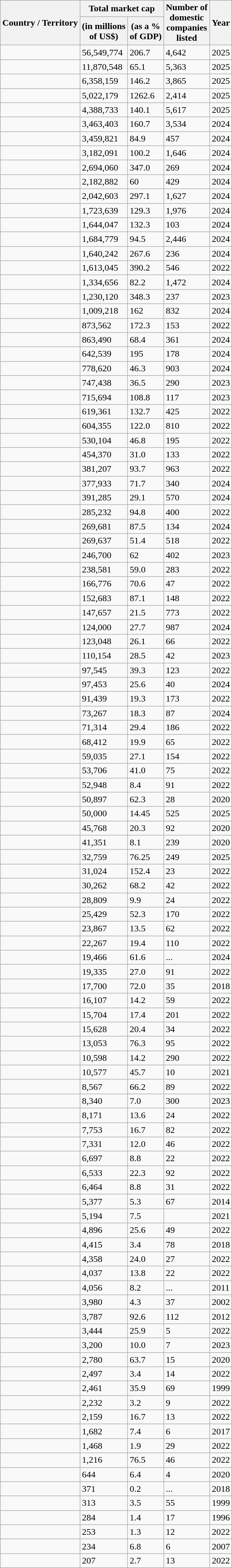<table class="wikitable sortable static-row-numbers">
<tr>
<th rowspan=2>Country / Territory</th>
<th colspan=2>Total market cap</th>
<th rowspan=2>Number of<br>domestic<br>companies<br>listed</th>
<th rowspan=2>Year</th>
</tr>
<tr>
<th>(in millions<br>of US$)</th>
<th>(as a %<br>of GDP)</th>
</tr>
<tr>
<td></td>
<td>56,549,774</td>
<td>206.7</td>
<td>4,642</td>
<td>2025</td>
</tr>
<tr>
<td></td>
<td>11,870,548</td>
<td>65.1</td>
<td>5,363</td>
<td>2025</td>
</tr>
<tr>
<td></td>
<td>6,358,159</td>
<td>146.2</td>
<td>3,865</td>
<td>2025</td>
</tr>
<tr>
<td></td>
<td>5,022,179 </td>
<td>1262.6</td>
<td>2,414</td>
<td>2025</td>
</tr>
<tr>
<td></td>
<td>4,388,733</td>
<td>140.1</td>
<td>5,617</td>
<td>2025</td>
</tr>
<tr>
<td></td>
<td>3,463,403</td>
<td>160.7</td>
<td>3,534</td>
<td>2024</td>
</tr>
<tr>
<td></td>
<td>3,459,821</td>
<td>84.9</td>
<td>457</td>
<td>2024</td>
</tr>
<tr>
<td></td>
<td>3,182,091</td>
<td>100.2</td>
<td>1,646</td>
<td>2024</td>
</tr>
<tr>
<td></td>
<td>2,694,060</td>
<td>347.0</td>
<td>269</td>
<td>2024</td>
</tr>
<tr>
<td></td>
<td>2,182,882</td>
<td>60</td>
<td>429</td>
<td>2024</td>
</tr>
<tr>
<td></td>
<td>2,042,603</td>
<td>297.1</td>
<td>1,627</td>
<td>2024</td>
</tr>
<tr>
<td></td>
<td>1,723,639</td>
<td>129.3</td>
<td>1,976</td>
<td>2024</td>
</tr>
<tr>
<td></td>
<td>1,644,047</td>
<td>132.3</td>
<td>103</td>
<td>2024</td>
</tr>
<tr>
<td></td>
<td>1,684,779</td>
<td>94.5</td>
<td>2,446</td>
<td>2024</td>
</tr>
<tr>
<td></td>
<td>1,640,242</td>
<td>267.6</td>
<td>236</td>
<td>2024</td>
</tr>
<tr>
<td></td>
<td>1,613,045</td>
<td>390.2</td>
<td>546</td>
<td>2022</td>
</tr>
<tr>
<td></td>
<td>1,334,656</td>
<td>82.2</td>
<td>1,472</td>
<td>2024</td>
</tr>
<tr>
<td></td>
<td>1,230,120</td>
<td>348.3</td>
<td>237</td>
<td>2023</td>
</tr>
<tr>
<td></td>
<td>1,009,218</td>
<td>162</td>
<td>832</td>
<td>2024</td>
</tr>
<tr>
<td></td>
<td>873,562</td>
<td>172.3</td>
<td>153</td>
<td>2022</td>
</tr>
<tr>
<td></td>
<td>863,490</td>
<td>68.4</td>
<td>361</td>
<td>2024</td>
</tr>
<tr>
<td></td>
<td>642,539</td>
<td>195</td>
<td>178</td>
<td>2024</td>
</tr>
<tr>
<td></td>
<td>778,620</td>
<td>46.3</td>
<td>903</td>
<td>2024</td>
</tr>
<tr>
<td></td>
<td>747,438</td>
<td>36.5</td>
<td>290</td>
<td>2023</td>
</tr>
<tr>
<td></td>
<td>715,694</td>
<td>108.8</td>
<td>117</td>
<td>2023</td>
</tr>
<tr>
<td></td>
<td>619,361</td>
<td>132.7</td>
<td>425</td>
<td>2022</td>
</tr>
<tr>
<td></td>
<td>604,355</td>
<td>122.0</td>
<td>810</td>
<td>2022</td>
</tr>
<tr>
<td></td>
<td>530,104</td>
<td>46.8</td>
<td>195</td>
<td>2022</td>
</tr>
<tr>
<td></td>
<td>454,370</td>
<td>31.0</td>
<td>133</td>
<td>2022</td>
</tr>
<tr>
<td></td>
<td>381,207</td>
<td>93.7</td>
<td>963</td>
<td>2022</td>
</tr>
<tr>
<td></td>
<td>377,933</td>
<td>71.7</td>
<td>340</td>
<td>2024</td>
</tr>
<tr>
<td></td>
<td>391,285</td>
<td>29.1</td>
<td>570</td>
<td>2024</td>
</tr>
<tr>
<td></td>
<td>285,232</td>
<td>94.8</td>
<td>400</td>
<td>2022</td>
</tr>
<tr>
<td></td>
<td>269,681</td>
<td>87.5</td>
<td>134</td>
<td>2024</td>
</tr>
<tr>
<td></td>
<td>269,637</td>
<td>51.4</td>
<td>518</td>
<td>2022</td>
</tr>
<tr>
<td></td>
<td>246,700</td>
<td>62</td>
<td>402</td>
<td>2023</td>
</tr>
<tr>
<td></td>
<td>238,581</td>
<td>59.0</td>
<td>283</td>
<td>2022</td>
</tr>
<tr>
<td></td>
<td>166,776</td>
<td>70.6</td>
<td>47</td>
<td>2022</td>
</tr>
<tr>
<td></td>
<td>152,683</td>
<td>87.1</td>
<td>148</td>
<td>2022</td>
</tr>
<tr>
<td></td>
<td>147,657</td>
<td>21.5</td>
<td>773</td>
<td>2022</td>
</tr>
<tr>
<td></td>
<td>124,000</td>
<td>27.7</td>
<td>987</td>
<td>2024</td>
</tr>
<tr>
<td></td>
<td>123,048</td>
<td>26.1</td>
<td>66</td>
<td>2022</td>
</tr>
<tr>
<td></td>
<td>110,154</td>
<td>28.5</td>
<td>42</td>
<td>2023</td>
</tr>
<tr>
<td></td>
<td>97,545</td>
<td>39.3</td>
<td>123</td>
<td>2022</td>
</tr>
<tr>
<td></td>
<td>97,453</td>
<td>25.6</td>
<td>40</td>
<td>2024</td>
</tr>
<tr>
<td></td>
<td>91,439</td>
<td>19.3</td>
<td>173</td>
<td>2022</td>
</tr>
<tr>
<td></td>
<td>73,267</td>
<td>18.3</td>
<td>87</td>
<td>2024</td>
</tr>
<tr>
<td></td>
<td>71,314</td>
<td>29.4</td>
<td>186</td>
<td>2022</td>
</tr>
<tr>
<td></td>
<td>68,412</td>
<td>19.9</td>
<td>65</td>
<td>2022</td>
</tr>
<tr>
<td></td>
<td>59,035</td>
<td>27.1</td>
<td>154</td>
<td>2022</td>
</tr>
<tr>
<td></td>
<td>53,706</td>
<td>41.0</td>
<td>75</td>
<td>2022</td>
</tr>
<tr>
<td></td>
<td>52,948</td>
<td>8.4</td>
<td>91</td>
<td>2022</td>
</tr>
<tr>
<td></td>
<td>50,897</td>
<td>62.3</td>
<td>28</td>
<td>2020</td>
</tr>
<tr>
<td></td>
<td>50,000</td>
<td>14.45</td>
<td>525</td>
<td>2025</td>
</tr>
<tr>
<td></td>
<td>45,768</td>
<td>20.3</td>
<td>92</td>
<td>2020</td>
</tr>
<tr>
<td></td>
<td>41,351</td>
<td>8.1</td>
<td>239</td>
<td>2020</td>
</tr>
<tr>
<td></td>
<td>32,759</td>
<td>76.25</td>
<td>249</td>
<td>2025</td>
</tr>
<tr>
<td></td>
<td>31,024</td>
<td>152.4</td>
<td>23</td>
<td>2022</td>
</tr>
<tr>
<td></td>
<td>30,262</td>
<td>68.2</td>
<td>42</td>
<td>2022</td>
</tr>
<tr>
<td></td>
<td>28,809</td>
<td>9.9</td>
<td>24</td>
<td>2022</td>
</tr>
<tr>
<td></td>
<td>25,429</td>
<td>52.3</td>
<td>170</td>
<td>2022</td>
</tr>
<tr>
<td></td>
<td>23,867</td>
<td>13.5</td>
<td>62</td>
<td>2022</td>
</tr>
<tr>
<td></td>
<td>22,267</td>
<td>19.4</td>
<td>110</td>
<td>2022</td>
</tr>
<tr>
<td></td>
<td>19,466</td>
<td>61.6</td>
<td>...</td>
<td>2024</td>
</tr>
<tr>
<td></td>
<td>19,335</td>
<td>27.0</td>
<td>91</td>
<td>2022</td>
</tr>
<tr>
<td></td>
<td>17,700</td>
<td>72.0</td>
<td>35</td>
<td>2018</td>
</tr>
<tr>
<td></td>
<td>16,107</td>
<td>14.2</td>
<td>59</td>
<td>2022</td>
</tr>
<tr>
<td></td>
<td>15,704</td>
<td>17.4</td>
<td>201</td>
<td>2022</td>
</tr>
<tr>
<td></td>
<td>15,628</td>
<td>20.4</td>
<td>34</td>
<td>2022</td>
</tr>
<tr>
<td></td>
<td>13,053</td>
<td>76.3</td>
<td>95</td>
<td>2022</td>
</tr>
<tr>
<td></td>
<td>10,598</td>
<td>14.2</td>
<td>290</td>
<td>2022</td>
</tr>
<tr>
<td></td>
<td>10,577</td>
<td>45.7</td>
<td>10</td>
<td>2021</td>
</tr>
<tr>
<td></td>
<td>8,567</td>
<td>66.2</td>
<td>89</td>
<td>2022</td>
</tr>
<tr>
<td></td>
<td>8,340</td>
<td>7.0</td>
<td>300</td>
<td>2023</td>
</tr>
<tr>
<td></td>
<td>8,171</td>
<td>13.6</td>
<td>24</td>
<td>2022</td>
</tr>
<tr>
<td></td>
<td>7,753</td>
<td>16.7</td>
<td>82</td>
<td>2022</td>
</tr>
<tr>
<td></td>
<td>7,331</td>
<td>12.0</td>
<td>46</td>
<td>2022</td>
</tr>
<tr>
<td></td>
<td>6,697</td>
<td>8.8</td>
<td>22</td>
<td>2022</td>
</tr>
<tr>
<td></td>
<td>6,533</td>
<td>22.3</td>
<td>92</td>
<td>2022</td>
</tr>
<tr>
<td></td>
<td>6,464</td>
<td>8.8</td>
<td>31</td>
<td>2022</td>
</tr>
<tr>
<td></td>
<td>5,377</td>
<td>5.3</td>
<td>67</td>
<td>2014</td>
</tr>
<tr>
<td></td>
<td>5,194</td>
<td>7.5</td>
<td></td>
<td>2021</td>
</tr>
<tr>
<td></td>
<td>4,896</td>
<td>25.6</td>
<td>49</td>
<td>2022</td>
</tr>
<tr>
<td></td>
<td>4,415</td>
<td>3.4</td>
<td>78</td>
<td>2018</td>
</tr>
<tr>
<td></td>
<td>4,358</td>
<td>24.0</td>
<td>27</td>
<td>2022</td>
</tr>
<tr>
<td></td>
<td>4,037</td>
<td>13.8</td>
<td>22</td>
<td>2022</td>
</tr>
<tr>
<td></td>
<td>4,056</td>
<td>8.2</td>
<td>...</td>
<td>2011</td>
</tr>
<tr>
<td></td>
<td>3,980</td>
<td>4.3</td>
<td>37</td>
<td>2002</td>
</tr>
<tr>
<td></td>
<td>3,787</td>
<td>92.6</td>
<td>112</td>
<td>2012</td>
</tr>
<tr>
<td></td>
<td>3,444</td>
<td>25.9</td>
<td>5</td>
<td>2022</td>
</tr>
<tr>
<td></td>
<td>3,200</td>
<td>10.0</td>
<td>7</td>
<td>2023</td>
</tr>
<tr>
<td></td>
<td>2,780</td>
<td>63.7</td>
<td>15</td>
<td>2020</td>
</tr>
<tr>
<td></td>
<td>2,497</td>
<td>3.4</td>
<td>14</td>
<td>2022</td>
</tr>
<tr>
<td></td>
<td>2,461</td>
<td>35.9</td>
<td>69</td>
<td>1999</td>
</tr>
<tr>
<td></td>
<td>2,232</td>
<td>3.2</td>
<td>9</td>
<td>2022</td>
</tr>
<tr>
<td></td>
<td>2,159</td>
<td>16.7</td>
<td>13</td>
<td>2022</td>
</tr>
<tr>
<td></td>
<td>1,682</td>
<td>7.4</td>
<td>6</td>
<td>2017</td>
</tr>
<tr>
<td></td>
<td>1,468</td>
<td>1.9</td>
<td>29</td>
<td>2022</td>
</tr>
<tr>
<td></td>
<td>1,216</td>
<td>76.5</td>
<td>46</td>
<td>2022</td>
</tr>
<tr>
<td></td>
<td>644</td>
<td>6.4</td>
<td>4</td>
<td>2020</td>
</tr>
<tr>
<td></td>
<td>371</td>
<td>0.2</td>
<td>...</td>
<td>2018</td>
</tr>
<tr>
<td></td>
<td>313</td>
<td>3.5</td>
<td>55</td>
<td>1999</td>
</tr>
<tr>
<td></td>
<td>284</td>
<td>1.4</td>
<td>17</td>
<td>1996</td>
</tr>
<tr>
<td></td>
<td>253</td>
<td>1.3</td>
<td>12</td>
<td>2022</td>
</tr>
<tr>
<td></td>
<td>234</td>
<td>6.8</td>
<td>6</td>
<td>2007</td>
</tr>
<tr>
<td></td>
<td>207</td>
<td>2.7</td>
<td>13</td>
<td>2022</td>
</tr>
</table>
